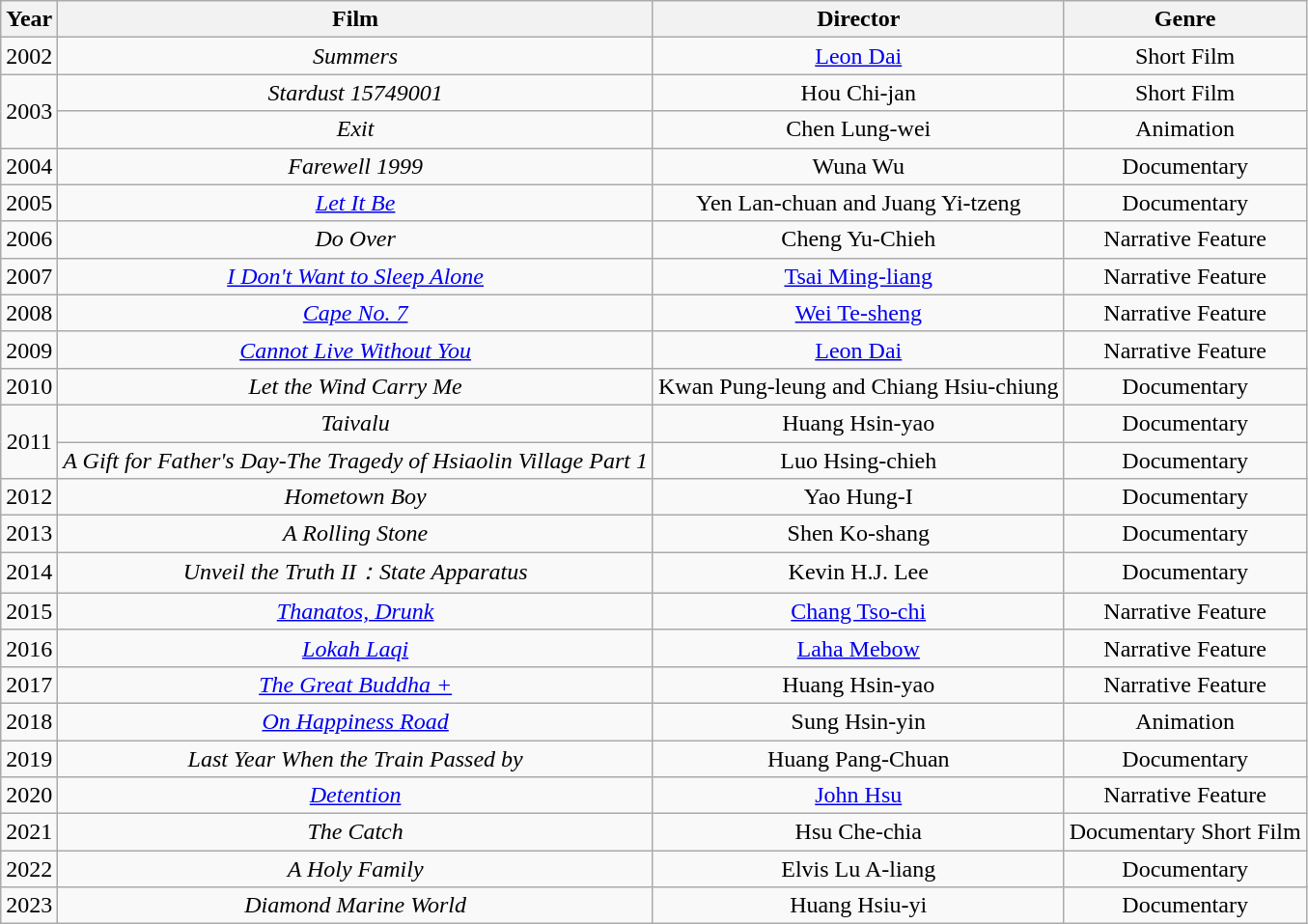<table class="sortable wikitable" style="text-align:center">
<tr>
<th>Year</th>
<th>Film</th>
<th>Director</th>
<th>Genre</th>
</tr>
<tr>
<td>2002</td>
<td><em>Summers</em></td>
<td><a href='#'>Leon Dai</a></td>
<td>Short Film</td>
</tr>
<tr>
<td rowspan="2">2003</td>
<td><em>Stardust 15749001</em></td>
<td>Hou Chi-jan</td>
<td>Short Film</td>
</tr>
<tr>
<td><em>Exit</em></td>
<td>Chen Lung-wei</td>
<td>Animation</td>
</tr>
<tr>
<td>2004</td>
<td><em>Farewell 1999</em></td>
<td>Wuna Wu</td>
<td>Documentary</td>
</tr>
<tr>
<td>2005</td>
<td><em><a href='#'>Let It Be</a></em></td>
<td>Yen Lan-chuan and Juang Yi-tzeng</td>
<td>Documentary</td>
</tr>
<tr>
<td>2006</td>
<td><em>Do Over</em></td>
<td>Cheng Yu-Chieh</td>
<td>Narrative Feature</td>
</tr>
<tr>
<td>2007</td>
<td><em><a href='#'>I Don't Want to Sleep Alone</a></em></td>
<td><a href='#'>Tsai Ming-liang</a></td>
<td>Narrative Feature</td>
</tr>
<tr>
<td>2008</td>
<td><em><a href='#'>Cape No. 7</a></em></td>
<td><a href='#'>Wei Te-sheng</a></td>
<td>Narrative Feature</td>
</tr>
<tr>
<td>2009</td>
<td><em><a href='#'>Cannot Live Without You</a></em></td>
<td><a href='#'>Leon Dai</a></td>
<td>Narrative Feature</td>
</tr>
<tr>
<td>2010</td>
<td><em>Let the Wind Carry Me</em></td>
<td>Kwan Pung-leung and Chiang Hsiu-chiung</td>
<td>Documentary</td>
</tr>
<tr>
<td rowspan="2">2011</td>
<td><em>Taivalu</em></td>
<td>Huang Hsin-yao</td>
<td>Documentary</td>
</tr>
<tr>
<td><em>A Gift for Father's Day-The Tragedy of Hsiaolin Village Part 1</em></td>
<td>Luo Hsing-chieh</td>
<td>Documentary</td>
</tr>
<tr>
<td>2012</td>
<td><em>Hometown Boy</em></td>
<td>Yao Hung-I</td>
<td>Documentary</td>
</tr>
<tr>
<td>2013</td>
<td><em>A Rolling Stone</em></td>
<td>Shen Ko-shang</td>
<td>Documentary</td>
</tr>
<tr>
<td>2014</td>
<td><em>Unveil the Truth II：State Apparatus</em></td>
<td>Kevin H.J. Lee</td>
<td>Documentary</td>
</tr>
<tr>
<td>2015</td>
<td><em><a href='#'>Thanatos, Drunk</a></em></td>
<td><a href='#'>Chang Tso-chi</a></td>
<td>Narrative Feature</td>
</tr>
<tr>
<td>2016</td>
<td><em><a href='#'>Lokah Laqi</a></em></td>
<td><a href='#'>Laha Mebow</a></td>
<td>Narrative Feature</td>
</tr>
<tr>
<td>2017</td>
<td><em><a href='#'>The Great Buddha +</a></em></td>
<td>Huang Hsin-yao</td>
<td>Narrative Feature</td>
</tr>
<tr>
<td>2018</td>
<td><em><a href='#'>On Happiness Road</a></em></td>
<td>Sung Hsin-yin</td>
<td>Animation</td>
</tr>
<tr>
<td>2019</td>
<td><em>Last Year When the Train Passed by</em></td>
<td>Huang Pang-Chuan</td>
<td>Documentary</td>
</tr>
<tr>
<td>2020</td>
<td><em><a href='#'>Detention</a></em></td>
<td><a href='#'>John Hsu</a></td>
<td>Narrative Feature</td>
</tr>
<tr>
<td>2021</td>
<td><em>The Catch</em></td>
<td>Hsu Che-chia</td>
<td>Documentary Short Film</td>
</tr>
<tr>
<td>2022</td>
<td><em>A Holy Family</em></td>
<td>Elvis Lu A-liang</td>
<td>Documentary</td>
</tr>
<tr>
<td>2023</td>
<td><em>Diamond Marine World</em></td>
<td>Huang Hsiu-yi</td>
<td>Documentary</td>
</tr>
</table>
